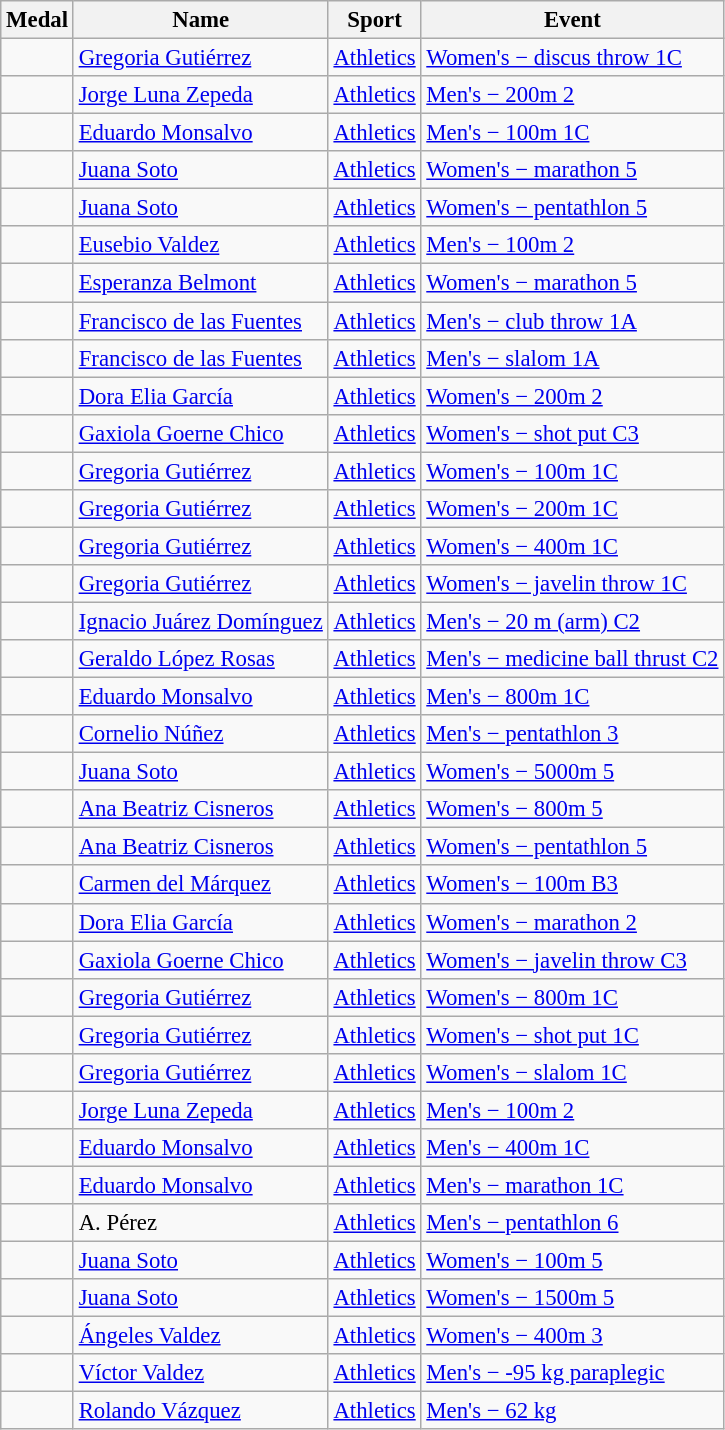<table class="wikitable sortable" style="font-size: 95%">
<tr>
<th>Medal</th>
<th>Name</th>
<th>Sport</th>
<th>Event</th>
</tr>
<tr>
<td></td>
<td><a href='#'>Gregoria Gutiérrez</a></td>
<td><a href='#'>Athletics</a></td>
<td><a href='#'>Women's − discus throw 1C</a></td>
</tr>
<tr>
<td></td>
<td><a href='#'>Jorge Luna Zepeda</a></td>
<td><a href='#'>Athletics</a></td>
<td><a href='#'>Men's − 200m 2</a></td>
</tr>
<tr>
<td></td>
<td><a href='#'>Eduardo Monsalvo</a></td>
<td><a href='#'>Athletics</a></td>
<td><a href='#'>Men's − 100m 1C</a></td>
</tr>
<tr>
<td></td>
<td><a href='#'>Juana Soto</a></td>
<td><a href='#'>Athletics</a></td>
<td><a href='#'>Women's − marathon 5</a></td>
</tr>
<tr>
<td></td>
<td><a href='#'>Juana Soto</a></td>
<td><a href='#'>Athletics</a></td>
<td><a href='#'>Women's − pentathlon 5</a></td>
</tr>
<tr>
<td></td>
<td><a href='#'>Eusebio Valdez</a></td>
<td><a href='#'>Athletics</a></td>
<td><a href='#'>Men's − 100m 2</a></td>
</tr>
<tr>
<td></td>
<td><a href='#'>Esperanza Belmont</a></td>
<td><a href='#'>Athletics</a></td>
<td><a href='#'>Women's − marathon 5</a></td>
</tr>
<tr>
<td></td>
<td><a href='#'>Francisco de las Fuentes</a></td>
<td><a href='#'>Athletics</a></td>
<td><a href='#'>Men's − club throw 1A</a></td>
</tr>
<tr>
<td></td>
<td><a href='#'>Francisco de las Fuentes</a></td>
<td><a href='#'>Athletics</a></td>
<td><a href='#'>Men's − slalom 1A</a></td>
</tr>
<tr>
<td></td>
<td><a href='#'>Dora Elia García</a></td>
<td><a href='#'>Athletics</a></td>
<td><a href='#'>Women's − 200m 2</a></td>
</tr>
<tr>
<td></td>
<td><a href='#'>Gaxiola Goerne Chico</a></td>
<td><a href='#'>Athletics</a></td>
<td><a href='#'>Women's − shot put C3</a></td>
</tr>
<tr>
<td></td>
<td><a href='#'>Gregoria Gutiérrez</a></td>
<td><a href='#'>Athletics</a></td>
<td><a href='#'>Women's − 100m 1C</a></td>
</tr>
<tr>
<td></td>
<td><a href='#'>Gregoria Gutiérrez</a></td>
<td><a href='#'>Athletics</a></td>
<td><a href='#'>Women's − 200m 1C</a></td>
</tr>
<tr>
<td></td>
<td><a href='#'>Gregoria Gutiérrez</a></td>
<td><a href='#'>Athletics</a></td>
<td><a href='#'>Women's − 400m 1C</a></td>
</tr>
<tr>
<td></td>
<td><a href='#'>Gregoria Gutiérrez</a></td>
<td><a href='#'>Athletics</a></td>
<td><a href='#'>Women's − javelin throw 1C</a></td>
</tr>
<tr>
<td></td>
<td><a href='#'>Ignacio Juárez Domínguez</a></td>
<td><a href='#'>Athletics</a></td>
<td><a href='#'>Men's − 20 m (arm) C2</a></td>
</tr>
<tr>
<td></td>
<td><a href='#'>Geraldo López Rosas</a></td>
<td><a href='#'>Athletics</a></td>
<td><a href='#'>Men's − medicine ball thrust C2</a></td>
</tr>
<tr>
<td></td>
<td><a href='#'>Eduardo Monsalvo</a></td>
<td><a href='#'>Athletics</a></td>
<td><a href='#'>Men's − 800m 1C</a></td>
</tr>
<tr>
<td></td>
<td><a href='#'>Cornelio Núñez</a></td>
<td><a href='#'>Athletics</a></td>
<td><a href='#'>Men's − pentathlon 3</a></td>
</tr>
<tr>
<td></td>
<td><a href='#'>Juana Soto</a></td>
<td><a href='#'>Athletics</a></td>
<td><a href='#'>Women's − 5000m 5</a></td>
</tr>
<tr>
<td></td>
<td><a href='#'>Ana Beatriz Cisneros</a></td>
<td><a href='#'>Athletics</a></td>
<td><a href='#'>Women's − 800m 5</a></td>
</tr>
<tr>
<td></td>
<td><a href='#'>Ana Beatriz Cisneros</a></td>
<td><a href='#'>Athletics</a></td>
<td><a href='#'>Women's − pentathlon 5</a></td>
</tr>
<tr>
<td></td>
<td><a href='#'>Carmen del Márquez</a></td>
<td><a href='#'>Athletics</a></td>
<td><a href='#'>Women's − 100m B3</a></td>
</tr>
<tr>
<td></td>
<td><a href='#'>Dora Elia García</a></td>
<td><a href='#'>Athletics</a></td>
<td><a href='#'>Women's − marathon 2</a></td>
</tr>
<tr>
<td></td>
<td><a href='#'>Gaxiola Goerne Chico</a></td>
<td><a href='#'>Athletics</a></td>
<td><a href='#'>Women's − javelin throw C3</a></td>
</tr>
<tr>
<td></td>
<td><a href='#'>Gregoria Gutiérrez</a></td>
<td><a href='#'>Athletics</a></td>
<td><a href='#'>Women's − 800m 1C</a></td>
</tr>
<tr>
<td></td>
<td><a href='#'>Gregoria Gutiérrez</a></td>
<td><a href='#'>Athletics</a></td>
<td><a href='#'>Women's − shot put 1C</a></td>
</tr>
<tr>
<td></td>
<td><a href='#'>Gregoria Gutiérrez</a></td>
<td><a href='#'>Athletics</a></td>
<td><a href='#'>Women's − slalom 1C</a></td>
</tr>
<tr>
<td></td>
<td><a href='#'>Jorge Luna Zepeda</a></td>
<td><a href='#'>Athletics</a></td>
<td><a href='#'>Men's − 100m 2</a></td>
</tr>
<tr>
<td></td>
<td><a href='#'>Eduardo Monsalvo</a></td>
<td><a href='#'>Athletics</a></td>
<td><a href='#'>Men's − 400m 1C</a></td>
</tr>
<tr>
<td></td>
<td><a href='#'>Eduardo Monsalvo</a></td>
<td><a href='#'>Athletics</a></td>
<td><a href='#'>Men's − marathon 1C</a></td>
</tr>
<tr>
<td></td>
<td>A. Pérez</td>
<td><a href='#'>Athletics</a></td>
<td><a href='#'>Men's − pentathlon 6</a></td>
</tr>
<tr>
<td></td>
<td><a href='#'>Juana Soto</a></td>
<td><a href='#'>Athletics</a></td>
<td><a href='#'>Women's − 100m 5</a></td>
</tr>
<tr>
<td></td>
<td><a href='#'>Juana Soto</a></td>
<td><a href='#'>Athletics</a></td>
<td><a href='#'>Women's − 1500m 5</a></td>
</tr>
<tr>
<td></td>
<td><a href='#'>Ángeles Valdez</a></td>
<td><a href='#'>Athletics</a></td>
<td><a href='#'>Women's − 400m 3</a></td>
</tr>
<tr>
<td></td>
<td><a href='#'>Víctor Valdez</a></td>
<td><a href='#'>Athletics</a></td>
<td><a href='#'>Men's − -95 kg paraplegic</a></td>
</tr>
<tr>
<td></td>
<td><a href='#'>Rolando Vázquez</a></td>
<td><a href='#'>Athletics</a></td>
<td><a href='#'>Men's − 62 kg</a></td>
</tr>
</table>
